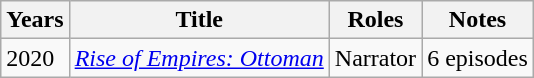<table class="wikitable" style="font-size: 100%;">
<tr>
<th>Years</th>
<th>Title</th>
<th>Roles</th>
<th>Notes</th>
</tr>
<tr>
<td>2020</td>
<td><em><a href='#'>Rise of Empires: Ottoman</a></em></td>
<td>Narrator</td>
<td>6 episodes</td>
</tr>
</table>
